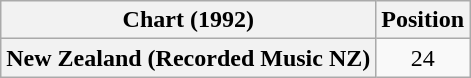<table class="wikitable plainrowheaders" style="text-align:center">
<tr>
<th>Chart (1992)</th>
<th>Position</th>
</tr>
<tr>
<th scope="row">New Zealand (Recorded Music NZ)</th>
<td>24</td>
</tr>
</table>
